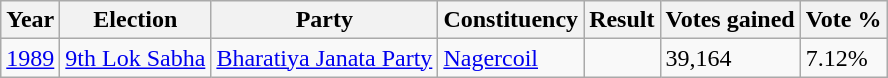<table class="wikitable">
<tr>
<th>Year</th>
<th>Election</th>
<th>Party</th>
<th>Constituency</th>
<th>Result</th>
<th>Votes gained</th>
<th>Vote %</th>
</tr>
<tr>
<td><a href='#'>1989</a></td>
<td><a href='#'>9th Lok Sabha</a></td>
<td><a href='#'>Bharatiya Janata Party</a></td>
<td><a href='#'>Nagercoil</a></td>
<td></td>
<td>39,164</td>
<td>7.12%</td>
</tr>
</table>
